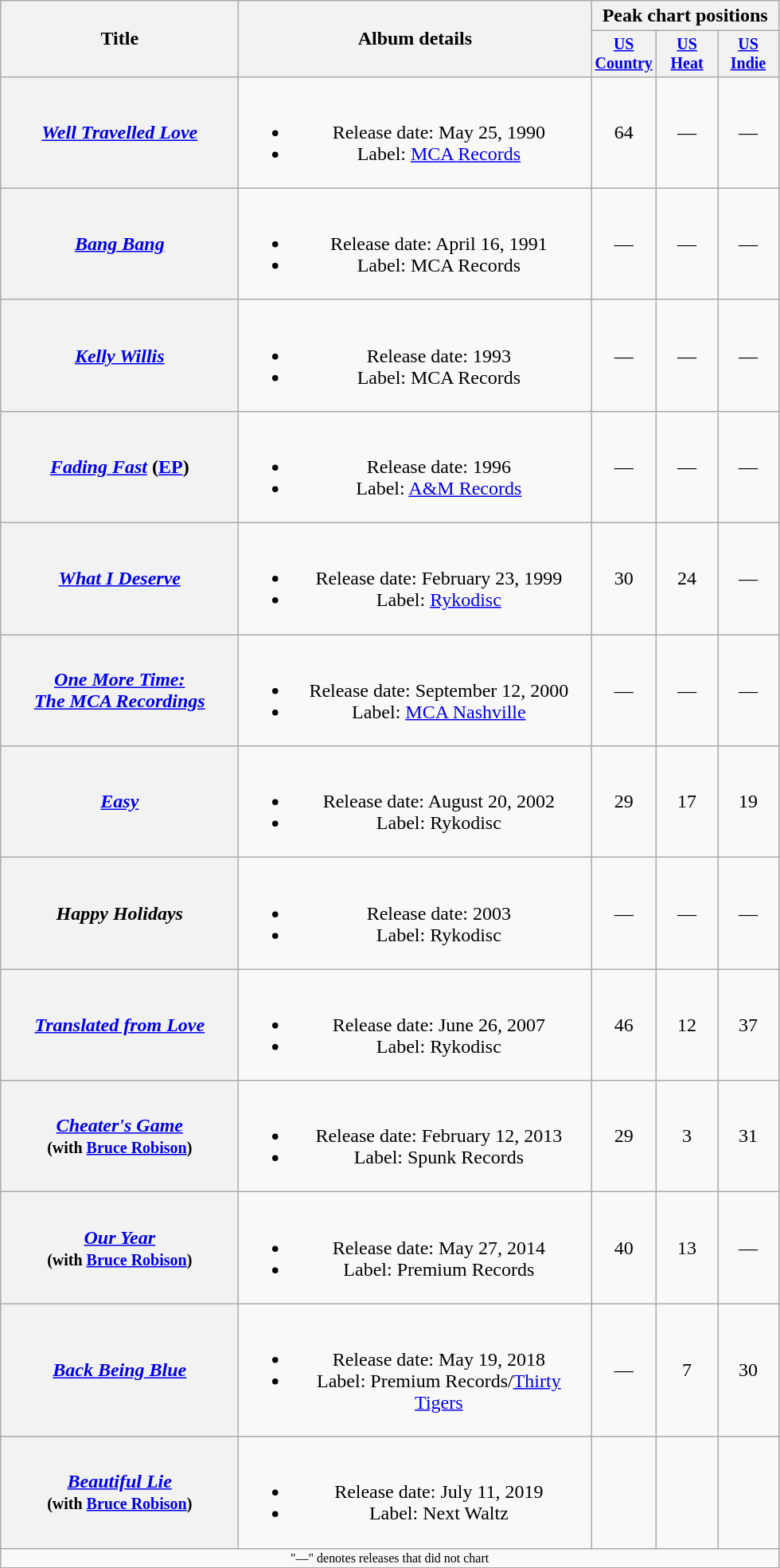<table class="wikitable plainrowheaders" style="text-align:center;">
<tr>
<th rowspan="2" style="width:12em;">Title</th>
<th rowspan="2" style="width:18em;">Album details</th>
<th colspan="3">Peak chart positions</th>
</tr>
<tr style="font-size:smaller;">
<th style="width:45px;"><a href='#'>US Country</a><br></th>
<th style="width:45px;"><a href='#'>US Heat</a><br></th>
<th style="width:45px;"><a href='#'>US Indie</a><br></th>
</tr>
<tr>
<th scope="row"><em><a href='#'>Well Travelled Love</a></em></th>
<td><br><ul><li>Release date: May 25, 1990</li><li>Label: <a href='#'>MCA Records</a></li></ul></td>
<td>64</td>
<td>—</td>
<td>—</td>
</tr>
<tr>
<th scope="row"><em><a href='#'>Bang Bang</a></em></th>
<td><br><ul><li>Release date: April 16, 1991</li><li>Label: MCA Records</li></ul></td>
<td>—</td>
<td>—</td>
<td>—</td>
</tr>
<tr>
<th scope="row"><em><a href='#'>Kelly Willis</a></em></th>
<td><br><ul><li>Release date: 1993</li><li>Label: MCA Records</li></ul></td>
<td>—</td>
<td>—</td>
<td>—</td>
</tr>
<tr>
<th scope="row"><em><a href='#'>Fading Fast</a></em> (<a href='#'>EP</a>)</th>
<td><br><ul><li>Release date: 1996</li><li>Label: <a href='#'>A&M Records</a></li></ul></td>
<td>—</td>
<td>—</td>
<td>—</td>
</tr>
<tr>
<th scope="row"><em><a href='#'>What I Deserve</a></em></th>
<td><br><ul><li>Release date: February 23, 1999</li><li>Label: <a href='#'>Rykodisc</a></li></ul></td>
<td>30</td>
<td>24</td>
<td>—</td>
</tr>
<tr>
<th scope="row"><em><a href='#'>One More Time:<br>The MCA Recordings</a></em></th>
<td><br><ul><li>Release date: September 12, 2000</li><li>Label: <a href='#'>MCA Nashville</a></li></ul></td>
<td>—</td>
<td>—</td>
<td>—</td>
</tr>
<tr>
<th scope="row"><em><a href='#'>Easy</a></em></th>
<td><br><ul><li>Release date: August 20, 2002</li><li>Label: Rykodisc</li></ul></td>
<td>29</td>
<td>17</td>
<td>19</td>
</tr>
<tr>
<th scope="row"><em>Happy Holidays</em></th>
<td><br><ul><li>Release date: 2003</li><li>Label: Rykodisc</li></ul></td>
<td>—</td>
<td>—</td>
<td>—</td>
</tr>
<tr>
<th scope="row"><em><a href='#'>Translated from Love</a></em></th>
<td><br><ul><li>Release date: June 26, 2007</li><li>Label: Rykodisc</li></ul></td>
<td>46</td>
<td>12</td>
<td>37</td>
</tr>
<tr>
<th scope="row"><em><a href='#'>Cheater's Game</a></em><br><small>(with <a href='#'>Bruce Robison</a>)</small></th>
<td><br><ul><li>Release date: February 12, 2013</li><li>Label: Spunk Records</li></ul></td>
<td>29</td>
<td>3</td>
<td>31</td>
</tr>
<tr>
<th scope="row"><em><a href='#'>Our Year</a></em><br><small>(with <a href='#'>Bruce Robison</a>)</small></th>
<td><br><ul><li>Release date: May 27, 2014</li><li>Label: Premium Records</li></ul></td>
<td>40</td>
<td>13</td>
<td>—</td>
</tr>
<tr>
<th scope="row"><em><a href='#'>Back Being Blue</a></em></th>
<td><br><ul><li>Release date: May 19, 2018</li><li>Label: Premium Records/<a href='#'>Thirty Tigers</a></li></ul></td>
<td>—</td>
<td>7</td>
<td>30</td>
</tr>
<tr>
<th scope="row"><em><a href='#'>Beautiful Lie</a></em><br><small>(with <a href='#'>Bruce Robison</a>)</small></th>
<td><br><ul><li>Release date: July 11, 2019</li><li>Label: Next Waltz</li></ul></td>
<td></td>
<td></td>
<td></td>
</tr>
<tr>
<td colspan="5" style="font-size:8pt">"—" denotes releases that did not chart</td>
</tr>
</table>
